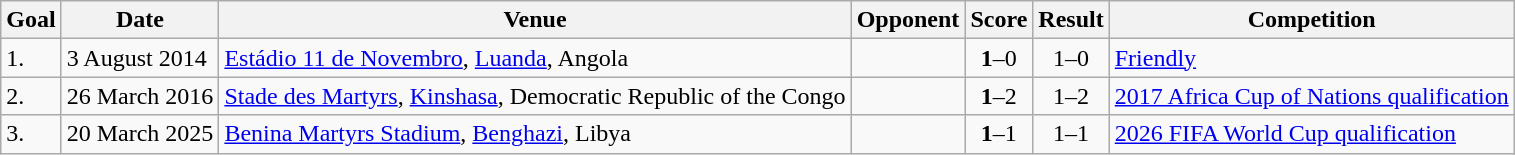<table class="wikitable plainrowheaders sortable">
<tr>
<th>Goal</th>
<th>Date</th>
<th>Venue</th>
<th>Opponent</th>
<th>Score</th>
<th>Result</th>
<th>Competition</th>
</tr>
<tr>
<td>1.</td>
<td>3 August 2014</td>
<td><a href='#'>Estádio 11 de Novembro</a>, <a href='#'>Luanda</a>, Angola</td>
<td></td>
<td align=center><strong>1</strong>–0</td>
<td align=center>1–0</td>
<td><a href='#'>Friendly</a></td>
</tr>
<tr>
<td>2.</td>
<td>26 March 2016</td>
<td><a href='#'>Stade des Martyrs</a>, <a href='#'>Kinshasa</a>, Democratic Republic of the Congo</td>
<td></td>
<td align=center><strong>1</strong>–2</td>
<td align=center>1–2</td>
<td><a href='#'>2017 Africa Cup of Nations qualification</a></td>
</tr>
<tr>
<td>3.</td>
<td>20 March 2025</td>
<td><a href='#'>Benina Martyrs Stadium</a>, <a href='#'>Benghazi</a>, Libya</td>
<td></td>
<td align=center><strong>1</strong>–1</td>
<td align=center>1–1</td>
<td><a href='#'>2026 FIFA World Cup qualification</a></td>
</tr>
</table>
